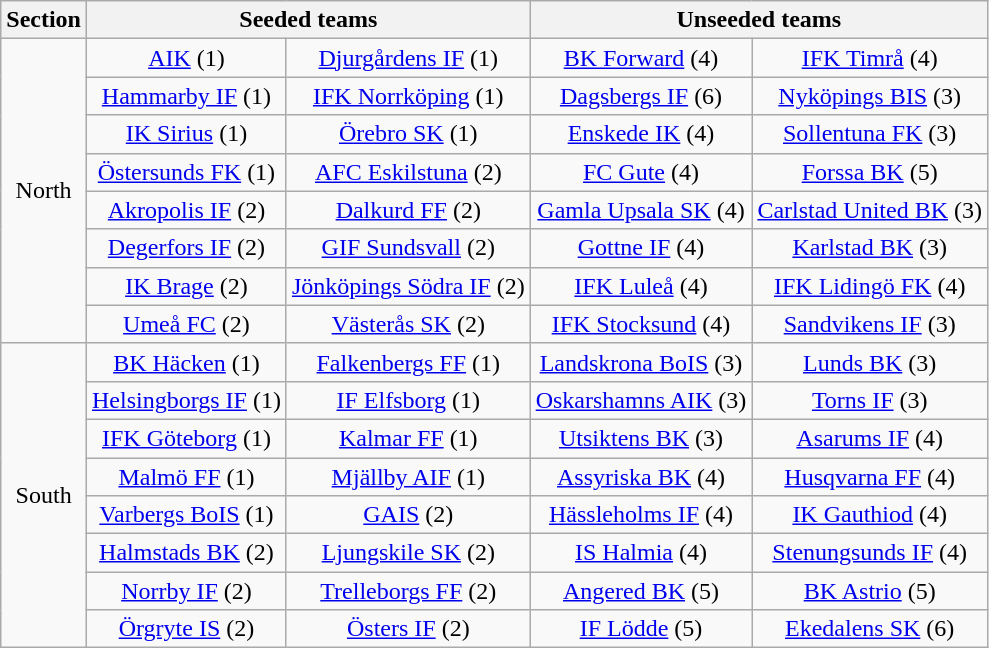<table class="wikitable" style="text-align:center">
<tr>
<th>Section</th>
<th colspan="2">Seeded teams</th>
<th colspan="2">Unseeded teams</th>
</tr>
<tr>
<td rowspan="8">North</td>
<td><a href='#'>AIK</a> (1)</td>
<td><a href='#'>Djurgårdens IF</a> (1)</td>
<td><a href='#'>BK Forward</a> (4)</td>
<td><a href='#'>IFK Timrå</a> (4)</td>
</tr>
<tr>
<td><a href='#'>Hammarby IF</a> (1)</td>
<td><a href='#'>IFK Norrköping</a> (1)</td>
<td><a href='#'>Dagsbergs IF</a> (6)</td>
<td><a href='#'>Nyköpings BIS</a> (3)</td>
</tr>
<tr>
<td><a href='#'>IK Sirius</a> (1)</td>
<td><a href='#'>Örebro SK</a> (1)</td>
<td><a href='#'>Enskede IK</a> (4)</td>
<td><a href='#'>Sollentuna FK</a> (3)</td>
</tr>
<tr>
<td><a href='#'>Östersunds FK</a> (1)</td>
<td><a href='#'>AFC Eskilstuna</a> (2)</td>
<td><a href='#'>FC Gute</a> (4)</td>
<td><a href='#'>Forssa BK</a> (5)</td>
</tr>
<tr>
<td><a href='#'>Akropolis IF</a> (2)</td>
<td><a href='#'>Dalkurd FF</a> (2)</td>
<td><a href='#'>Gamla Upsala SK</a> (4)</td>
<td><a href='#'>Carlstad United BK</a> (3)</td>
</tr>
<tr>
<td><a href='#'>Degerfors IF</a> (2)</td>
<td><a href='#'>GIF Sundsvall</a> (2)</td>
<td><a href='#'>Gottne IF</a> (4)</td>
<td><a href='#'>Karlstad BK</a> (3)</td>
</tr>
<tr>
<td><a href='#'>IK Brage</a> (2)</td>
<td><a href='#'>Jönköpings Södra IF</a> (2)</td>
<td><a href='#'>IFK Luleå</a> (4)</td>
<td><a href='#'>IFK Lidingö FK</a> (4)</td>
</tr>
<tr>
<td><a href='#'>Umeå FC</a> (2)</td>
<td><a href='#'>Västerås SK</a> (2)</td>
<td><a href='#'>IFK Stocksund</a> (4)</td>
<td><a href='#'>Sandvikens IF</a> (3)</td>
</tr>
<tr>
<td rowspan="8">South</td>
<td><a href='#'>BK Häcken</a> (1)</td>
<td><a href='#'>Falkenbergs FF</a> (1)</td>
<td><a href='#'>Landskrona BoIS</a> (3)</td>
<td><a href='#'>Lunds BK</a> (3)</td>
</tr>
<tr>
<td><a href='#'>Helsingborgs IF</a> (1)</td>
<td><a href='#'>IF Elfsborg</a> (1)</td>
<td><a href='#'>Oskarshamns AIK</a> (3)</td>
<td><a href='#'>Torns IF</a> (3)</td>
</tr>
<tr>
<td><a href='#'>IFK Göteborg</a> (1)</td>
<td><a href='#'>Kalmar FF</a> (1)</td>
<td><a href='#'>Utsiktens BK</a> (3)</td>
<td><a href='#'>Asarums IF</a> (4)</td>
</tr>
<tr>
<td><a href='#'>Malmö FF</a> (1)</td>
<td><a href='#'>Mjällby AIF</a> (1)</td>
<td><a href='#'>Assyriska BK</a> (4)</td>
<td><a href='#'>Husqvarna FF</a> (4)</td>
</tr>
<tr>
<td><a href='#'>Varbergs BoIS</a> (1)</td>
<td><a href='#'>GAIS</a> (2)</td>
<td><a href='#'>Hässleholms IF</a> (4)</td>
<td><a href='#'>IK Gauthiod</a> (4)</td>
</tr>
<tr>
<td><a href='#'>Halmstads BK</a> (2)</td>
<td><a href='#'>Ljungskile SK</a> (2)</td>
<td><a href='#'>IS Halmia</a> (4)</td>
<td><a href='#'>Stenungsunds IF</a> (4)</td>
</tr>
<tr>
<td><a href='#'>Norrby IF</a> (2)</td>
<td><a href='#'>Trelleborgs FF</a> (2)</td>
<td><a href='#'>Angered BK</a> (5)</td>
<td><a href='#'>BK Astrio</a> (5)</td>
</tr>
<tr>
<td><a href='#'>Örgryte IS</a> (2)</td>
<td><a href='#'>Östers IF</a> (2)</td>
<td><a href='#'>IF Lödde</a> (5)</td>
<td><a href='#'>Ekedalens SK</a> (6)</td>
</tr>
</table>
